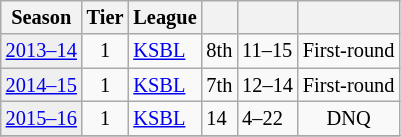<table class="wikitable" style="font-size:85%">
<tr>
<th>Season</th>
<th>Tier</th>
<th>League</th>
<th></th>
<th></th>
<th></th>
</tr>
<tr>
<td style="background:#efefef;"><a href='#'>2013–14</a></td>
<td align="center">1</td>
<td><a href='#'>KSBL</a></td>
<td>8th</td>
<td>11–15</td>
<td align="center">First-round</td>
</tr>
<tr>
<td style="background:#efefef;"><a href='#'>2014–15</a></td>
<td align="center">1</td>
<td><a href='#'>KSBL</a></td>
<td>7th</td>
<td>12–14</td>
<td align="center">First-round</td>
</tr>
<tr>
<td style="background:#efefef;"><a href='#'>2015–16</a></td>
<td align="center">1</td>
<td><a href='#'>KSBL</a></td>
<td>14</td>
<td>4–22</td>
<td align="center">DNQ</td>
</tr>
<tr>
</tr>
</table>
